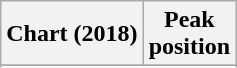<table class="wikitable sortable plainrowheaders" style="text-align:center;">
<tr>
<th>Chart (2018)</th>
<th>Peak<br>position</th>
</tr>
<tr>
</tr>
<tr>
</tr>
</table>
